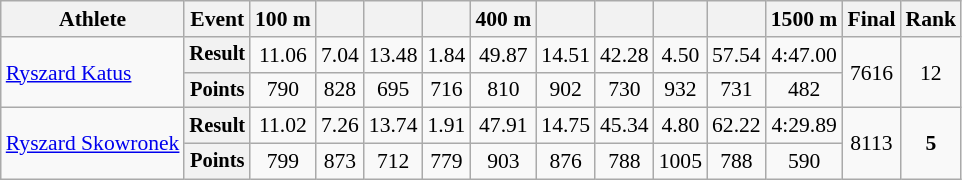<table class="wikitable" style="font-size:90%">
<tr>
<th>Athlete</th>
<th>Event</th>
<th>100 m</th>
<th></th>
<th></th>
<th></th>
<th>400 m</th>
<th></th>
<th></th>
<th></th>
<th></th>
<th>1500 m</th>
<th>Final</th>
<th>Rank</th>
</tr>
<tr align=center>
<td rowspan=2 align=left><a href='#'>Ryszard Katus</a></td>
<th style="font-size:95%">Result</th>
<td>11.06</td>
<td>7.04</td>
<td>13.48</td>
<td>1.84</td>
<td>49.87</td>
<td>14.51</td>
<td>42.28</td>
<td>4.50</td>
<td>57.54</td>
<td>4:47.00</td>
<td rowspan=2>7616</td>
<td rowspan=2>12</td>
</tr>
<tr align=center>
<th style="font-size:95%">Points</th>
<td>790</td>
<td>828</td>
<td>695</td>
<td>716</td>
<td>810</td>
<td>902</td>
<td>730</td>
<td>932</td>
<td>731</td>
<td>482</td>
</tr>
<tr align=center>
<td rowspan=2 align=left><a href='#'>Ryszard Skowronek</a></td>
<th style="font-size:95%">Result</th>
<td>11.02</td>
<td>7.26</td>
<td>13.74</td>
<td>1.91</td>
<td>47.91</td>
<td>14.75</td>
<td>45.34</td>
<td>4.80</td>
<td>62.22</td>
<td>4:29.89</td>
<td colspan=1 rowspan=2>8113</td>
<td colspan=1 rowspan=2><strong>5</strong></td>
</tr>
<tr align=center>
<th style="font-size:95%">Points</th>
<td>799</td>
<td>873</td>
<td>712</td>
<td>779</td>
<td>903</td>
<td>876</td>
<td>788</td>
<td>1005</td>
<td>788</td>
<td>590</td>
</tr>
</table>
